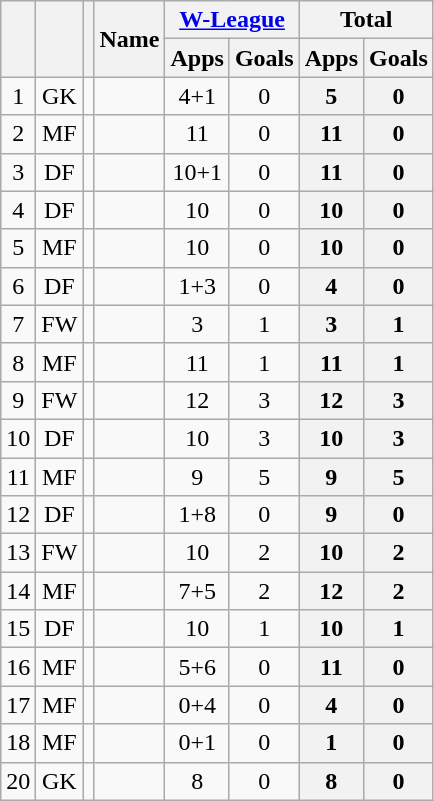<table class="wikitable sortable" style="text-align:center;">
<tr>
<th rowspan="2"></th>
<th rowspan="2"></th>
<th rowspan="2"></th>
<th rowspan="2">Name</th>
<th colspan="2"><a href='#'>W-League</a></th>
<th colspan="2">Total</th>
</tr>
<tr>
<th>Apps</th>
<th>Goals</th>
<th>Apps</th>
<th>Goals</th>
</tr>
<tr>
<td>1</td>
<td>GK</td>
<td></td>
<td align="left"><br></td>
<td>4+1</td>
<td>0<br></td>
<th>5</th>
<th>0</th>
</tr>
<tr>
<td>2</td>
<td>MF</td>
<td></td>
<td align="left"><br></td>
<td>11</td>
<td>0<br></td>
<th>11</th>
<th>0</th>
</tr>
<tr>
<td>3</td>
<td>DF</td>
<td></td>
<td align="left"><br></td>
<td>10+1</td>
<td>0<br></td>
<th>11</th>
<th>0</th>
</tr>
<tr>
<td>4</td>
<td>DF</td>
<td></td>
<td align="left"><br></td>
<td>10</td>
<td>0<br></td>
<th>10</th>
<th>0</th>
</tr>
<tr>
<td>5</td>
<td>MF</td>
<td></td>
<td align="left"><br></td>
<td>10</td>
<td>0<br></td>
<th>10</th>
<th>0</th>
</tr>
<tr>
<td>6</td>
<td>DF</td>
<td></td>
<td align="left"><br></td>
<td>1+3</td>
<td>0<br></td>
<th>4</th>
<th>0</th>
</tr>
<tr>
<td>7</td>
<td>FW</td>
<td></td>
<td align="left"><br></td>
<td>3</td>
<td>1<br></td>
<th>3</th>
<th>1</th>
</tr>
<tr>
<td>8</td>
<td>MF</td>
<td></td>
<td align="left"><br></td>
<td>11</td>
<td>1<br></td>
<th>11</th>
<th>1</th>
</tr>
<tr>
<td>9</td>
<td>FW</td>
<td></td>
<td align="left"><br></td>
<td>12</td>
<td>3<br></td>
<th>12</th>
<th>3</th>
</tr>
<tr>
<td>10</td>
<td>DF</td>
<td></td>
<td align="left"><br></td>
<td>10</td>
<td>3<br></td>
<th>10</th>
<th>3</th>
</tr>
<tr>
<td>11</td>
<td>MF</td>
<td></td>
<td align="left"><br></td>
<td>9</td>
<td>5<br></td>
<th>9</th>
<th>5</th>
</tr>
<tr>
<td>12</td>
<td>DF</td>
<td></td>
<td align="left"><br></td>
<td>1+8</td>
<td>0<br></td>
<th>9</th>
<th>0</th>
</tr>
<tr>
<td>13</td>
<td>FW</td>
<td></td>
<td align="left"><br></td>
<td>10</td>
<td>2<br></td>
<th>10</th>
<th>2</th>
</tr>
<tr>
<td>14</td>
<td>MF</td>
<td></td>
<td align="left"><br></td>
<td>7+5</td>
<td>2<br></td>
<th>12</th>
<th>2</th>
</tr>
<tr>
<td>15</td>
<td>DF</td>
<td></td>
<td align="left"><br></td>
<td>10</td>
<td>1<br></td>
<th>10</th>
<th>1</th>
</tr>
<tr>
<td>16</td>
<td>MF</td>
<td></td>
<td align="left"><br></td>
<td>5+6</td>
<td>0<br></td>
<th>11</th>
<th>0</th>
</tr>
<tr>
<td>17</td>
<td>MF</td>
<td></td>
<td align="left"><br></td>
<td>0+4</td>
<td>0<br></td>
<th>4</th>
<th>0</th>
</tr>
<tr>
<td>18</td>
<td>MF</td>
<td></td>
<td align="left"><br></td>
<td>0+1</td>
<td>0<br></td>
<th>1</th>
<th>0</th>
</tr>
<tr>
<td>20</td>
<td>GK</td>
<td></td>
<td align="left"><br></td>
<td>8</td>
<td>0<br></td>
<th>8</th>
<th>0</th>
</tr>
</table>
